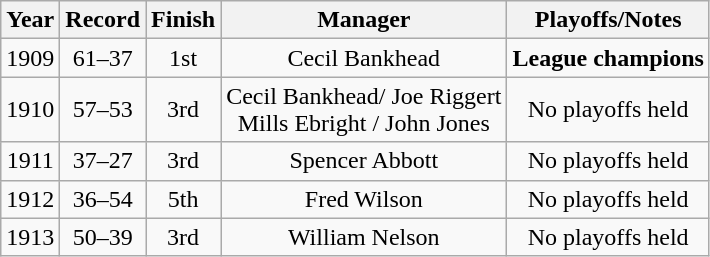<table class="wikitable" style="text-align:center">
<tr>
<th>Year</th>
<th>Record</th>
<th>Finish</th>
<th>Manager</th>
<th>Playoffs/Notes</th>
</tr>
<tr align=center>
<td>1909</td>
<td>61–37</td>
<td>1st</td>
<td>Cecil Bankhead</td>
<td><strong>League champions</strong></td>
</tr>
<tr align=center>
<td>1910</td>
<td>57–53</td>
<td>3rd</td>
<td>Cecil Bankhead/ Joe Riggert <br> Mills Ebright / John Jones</td>
<td>No playoffs held</td>
</tr>
<tr align=center>
<td>1911</td>
<td>37–27</td>
<td>3rd</td>
<td>Spencer Abbott</td>
<td>No playoffs held</td>
</tr>
<tr align=center>
<td>1912</td>
<td>36–54</td>
<td>5th</td>
<td>Fred Wilson</td>
<td>No playoffs held</td>
</tr>
<tr align=center>
<td>1913</td>
<td>50–39</td>
<td>3rd</td>
<td>William Nelson</td>
<td>No playoffs held</td>
</tr>
</table>
